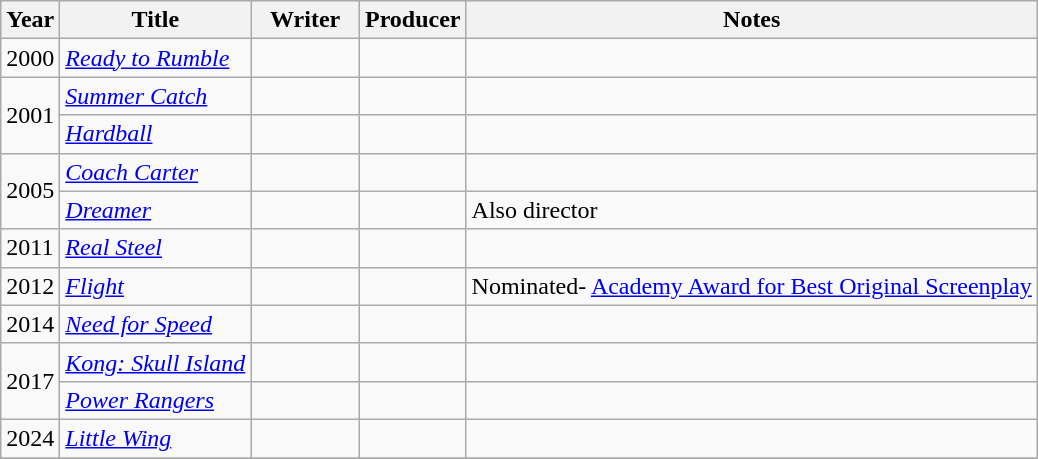<table class="wikitable">
<tr>
<th>Year</th>
<th>Title</th>
<th width=65>Writer</th>
<th>Producer</th>
<th>Notes</th>
</tr>
<tr>
<td>2000</td>
<td><em><a href='#'>Ready to Rumble</a></em></td>
<td></td>
<td></td>
<td></td>
</tr>
<tr>
<td rowspan=2>2001</td>
<td><em><a href='#'>Summer Catch</a></em></td>
<td></td>
<td></td>
<td></td>
</tr>
<tr>
<td><em><a href='#'>Hardball</a></em></td>
<td></td>
<td></td>
<td></td>
</tr>
<tr>
<td rowspan=2>2005</td>
<td><em><a href='#'>Coach Carter</a></em></td>
<td></td>
<td></td>
<td></td>
</tr>
<tr>
<td><em><a href='#'>Dreamer</a></em></td>
<td></td>
<td></td>
<td>Also director</td>
</tr>
<tr>
<td>2011</td>
<td><em><a href='#'>Real Steel</a></em></td>
<td></td>
<td></td>
<td></td>
</tr>
<tr>
<td>2012</td>
<td><em><a href='#'>Flight</a></em></td>
<td></td>
<td></td>
<td>Nominated- <a href='#'>Academy Award for Best Original Screenplay</a></td>
</tr>
<tr>
<td>2014</td>
<td><em><a href='#'>Need for Speed</a></em></td>
<td></td>
<td></td>
<td></td>
</tr>
<tr>
<td rowspan=2>2017</td>
<td><em><a href='#'>Kong: Skull Island</a></em></td>
<td></td>
<td></td>
<td></td>
</tr>
<tr>
<td><em><a href='#'>Power Rangers</a></em></td>
<td></td>
<td></td>
<td></td>
</tr>
<tr>
<td>2024</td>
<td><em><a href='#'>Little Wing</a></em></td>
<td></td>
<td></td>
<td></td>
</tr>
<tr>
</tr>
</table>
